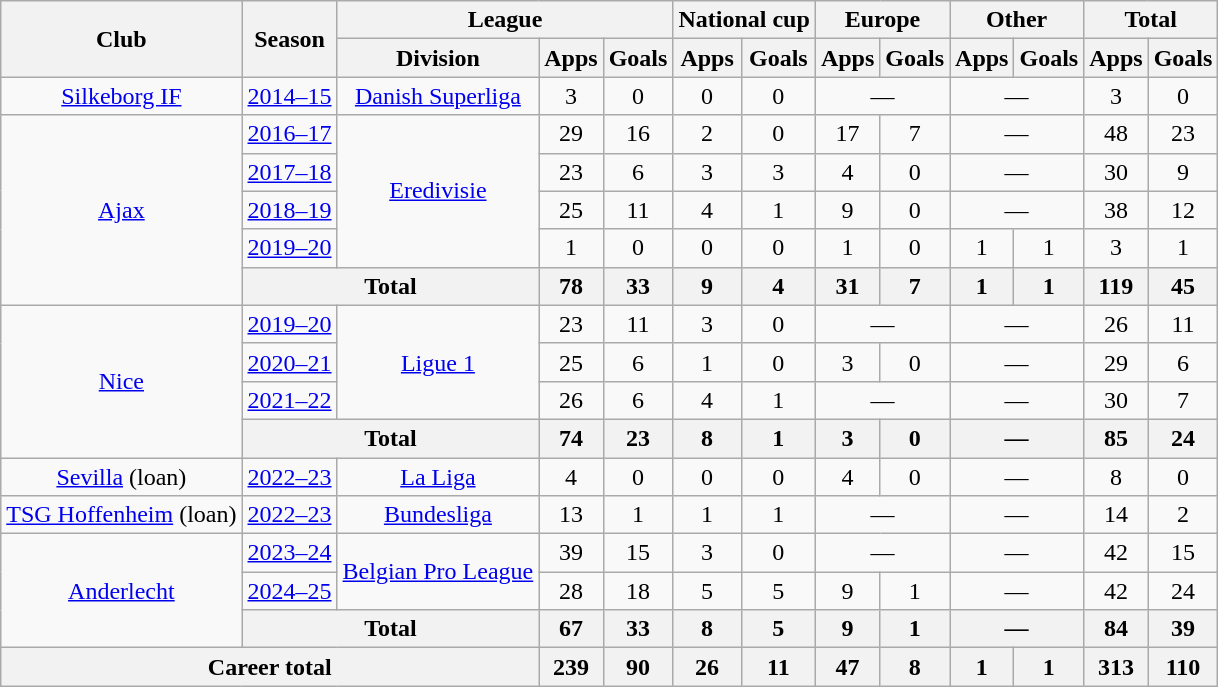<table class="wikitable" style="text-align:center">
<tr>
<th rowspan=2>Club</th>
<th rowspan=2>Season</th>
<th colspan=3>League</th>
<th colspan=2>National cup</th>
<th colspan=2>Europe</th>
<th colspan=2>Other</th>
<th colspan=2>Total</th>
</tr>
<tr>
<th>Division</th>
<th>Apps</th>
<th>Goals</th>
<th>Apps</th>
<th>Goals</th>
<th>Apps</th>
<th>Goals</th>
<th>Apps</th>
<th>Goals</th>
<th>Apps</th>
<th>Goals</th>
</tr>
<tr>
<td><a href='#'>Silkeborg IF</a></td>
<td><a href='#'>2014–15</a></td>
<td><a href='#'>Danish Superliga</a></td>
<td>3</td>
<td>0</td>
<td>0</td>
<td>0</td>
<td colspan="2">—</td>
<td colspan="2">—</td>
<td>3</td>
<td>0</td>
</tr>
<tr>
<td rowspan="5"><a href='#'>Ajax</a></td>
<td><a href='#'>2016–17</a></td>
<td rowspan="4"><a href='#'>Eredivisie</a></td>
<td>29</td>
<td>16</td>
<td>2</td>
<td>0</td>
<td>17</td>
<td>7</td>
<td colspan="2">—</td>
<td>48</td>
<td>23</td>
</tr>
<tr>
<td><a href='#'>2017–18</a></td>
<td>23</td>
<td>6</td>
<td>3</td>
<td>3</td>
<td>4</td>
<td>0</td>
<td colspan="2">—</td>
<td>30</td>
<td>9</td>
</tr>
<tr>
<td><a href='#'>2018–19</a></td>
<td>25</td>
<td>11</td>
<td>4</td>
<td>1</td>
<td>9</td>
<td>0</td>
<td colspan="2">—</td>
<td>38</td>
<td>12</td>
</tr>
<tr>
<td><a href='#'>2019–20</a></td>
<td>1</td>
<td>0</td>
<td>0</td>
<td>0</td>
<td>1</td>
<td>0</td>
<td>1</td>
<td>1</td>
<td>3</td>
<td>1</td>
</tr>
<tr>
<th colspan="2">Total</th>
<th>78</th>
<th>33</th>
<th>9</th>
<th>4</th>
<th>31</th>
<th>7</th>
<th>1</th>
<th>1</th>
<th>119</th>
<th>45</th>
</tr>
<tr>
<td rowspan="4"><a href='#'>Nice</a></td>
<td><a href='#'>2019–20</a></td>
<td rowspan="3"><a href='#'>Ligue 1</a></td>
<td>23</td>
<td>11</td>
<td>3</td>
<td>0</td>
<td colspan="2">—</td>
<td colspan="2">—</td>
<td>26</td>
<td>11</td>
</tr>
<tr>
<td><a href='#'>2020–21</a></td>
<td>25</td>
<td>6</td>
<td>1</td>
<td>0</td>
<td>3</td>
<td>0</td>
<td colspan="2">—</td>
<td>29</td>
<td>6</td>
</tr>
<tr>
<td><a href='#'>2021–22</a></td>
<td>26</td>
<td>6</td>
<td>4</td>
<td>1</td>
<td colspan="2">—</td>
<td colspan="2">—</td>
<td>30</td>
<td>7</td>
</tr>
<tr>
<th colspan="2">Total</th>
<th>74</th>
<th>23</th>
<th>8</th>
<th>1</th>
<th>3</th>
<th>0</th>
<th colspan="2">—</th>
<th>85</th>
<th>24</th>
</tr>
<tr>
<td><a href='#'>Sevilla</a> (loan)</td>
<td><a href='#'>2022–23</a></td>
<td><a href='#'>La Liga</a></td>
<td>4</td>
<td>0</td>
<td>0</td>
<td>0</td>
<td>4</td>
<td>0</td>
<td colspan="2">—</td>
<td>8</td>
<td>0</td>
</tr>
<tr>
<td><a href='#'>TSG Hoffenheim</a> (loan)</td>
<td><a href='#'>2022–23</a></td>
<td><a href='#'>Bundesliga</a></td>
<td>13</td>
<td>1</td>
<td>1</td>
<td>1</td>
<td colspan="2">—</td>
<td colspan="2">—</td>
<td>14</td>
<td>2</td>
</tr>
<tr>
<td rowspan="3"><a href='#'>Anderlecht</a></td>
<td><a href='#'>2023–24</a></td>
<td rowspan="2"><a href='#'>Belgian Pro League</a></td>
<td>39</td>
<td>15</td>
<td>3</td>
<td>0</td>
<td colspan="2">—</td>
<td colspan="2">—</td>
<td>42</td>
<td>15</td>
</tr>
<tr>
<td><a href='#'>2024–25</a></td>
<td>28</td>
<td>18</td>
<td>5</td>
<td>5</td>
<td>9</td>
<td>1</td>
<td colspan="2">—</td>
<td>42</td>
<td>24</td>
</tr>
<tr>
<th colspan="2">Total</th>
<th>67</th>
<th>33</th>
<th>8</th>
<th>5</th>
<th>9</th>
<th>1</th>
<th colspan="2">—</th>
<th>84</th>
<th>39</th>
</tr>
<tr>
<th colspan="3">Career total</th>
<th>239</th>
<th>90</th>
<th>26</th>
<th>11</th>
<th>47</th>
<th>8</th>
<th>1</th>
<th>1</th>
<th>313</th>
<th>110</th>
</tr>
</table>
